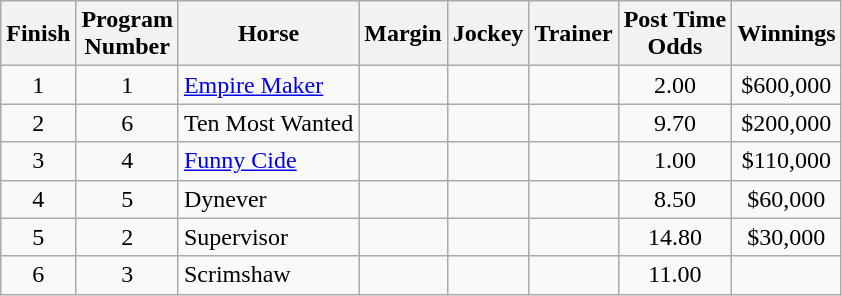<table class="wikitable sortable">
<tr>
<th>Finish</th>
<th>Program<br>Number</th>
<th>Horse</th>
<th>Margin</th>
<th>Jockey</th>
<th>Trainer</th>
<th>Post Time<br>Odds</th>
<th>Winnings</th>
</tr>
<tr>
<td align=center>1</td>
<td align=center>1</td>
<td><a href='#'>Empire Maker</a></td>
<td align=center></td>
<td></td>
<td></td>
<td align=center>2.00</td>
<td align=center>$600,000</td>
</tr>
<tr>
<td align=center>2</td>
<td align=center>6</td>
<td>Ten Most Wanted</td>
<td align=center></td>
<td></td>
<td></td>
<td align=center>9.70</td>
<td align=center>$200,000</td>
</tr>
<tr>
<td align=center>3</td>
<td align=center>4</td>
<td><a href='#'>Funny Cide</a></td>
<td align=center></td>
<td></td>
<td></td>
<td align=center>1.00</td>
<td align=center>$110,000</td>
</tr>
<tr>
<td align=center>4</td>
<td align=center>5</td>
<td>Dynever</td>
<td align=center></td>
<td></td>
<td></td>
<td align=center>8.50</td>
<td align=center>$60,000</td>
</tr>
<tr>
<td align=center>5</td>
<td align=center>2</td>
<td>Supervisor</td>
<td align=center></td>
<td></td>
<td></td>
<td align=center>14.80</td>
<td align=center>$30,000</td>
</tr>
<tr>
<td align=center>6</td>
<td align=center>3</td>
<td>Scrimshaw</td>
<td align=center></td>
<td></td>
<td></td>
<td align=center>11.00</td>
<td align=center></td>
</tr>
</table>
